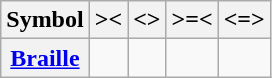<table class="wikitable" style="text-align:center; white-space: nowrap;">
<tr>
<th>Symbol</th>
<th>><</th>
<th><></th>
<th>>=<</th>
<th><=></th>
</tr>
<tr>
<th><a href='#'>Braille</a></th>
<td></td>
<td></td>
<td></td>
<td></td>
</tr>
</table>
